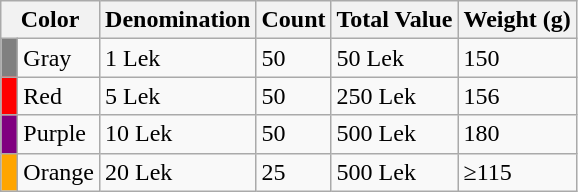<table class="wikitable">
<tr>
<th colspan=2>Color</th>
<th>Denomination</th>
<th>Count</th>
<th>Total Value</th>
<th>Weight (g)</th>
</tr>
<tr>
<td style="background:Gray"> </td>
<td>Gray</td>
<td>1 Lek</td>
<td>50</td>
<td>50 Lek</td>
<td>150</td>
</tr>
<tr>
<td style="background:Red"></td>
<td>Red</td>
<td>5 Lek</td>
<td>50</td>
<td>250 Lek</td>
<td>156</td>
</tr>
<tr>
<td style="background:Purple"></td>
<td>Purple</td>
<td>10 Lek</td>
<td>50</td>
<td>500 Lek</td>
<td>180</td>
</tr>
<tr>
<td style="background:Orange"></td>
<td>Orange</td>
<td>20 Lek</td>
<td>25</td>
<td>500 Lek</td>
<td>≥115</td>
</tr>
</table>
